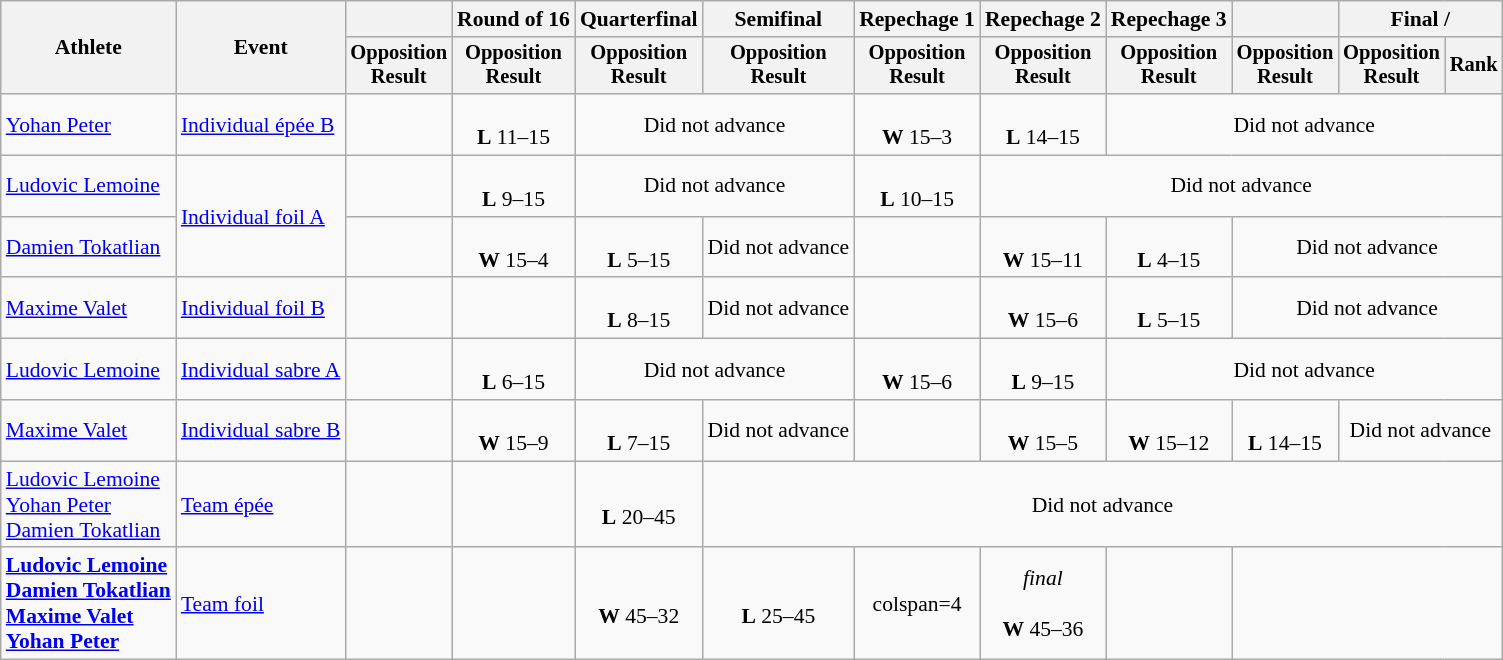<table class=wikitable style=font-size:90%;text-align:center>
<tr>
<th rowspan=2>Athlete</th>
<th rowspan=2>Event</th>
<th></th>
<th>Round of 16</th>
<th>Quarterfinal</th>
<th>Semifinal</th>
<th>Repechage 1</th>
<th>Repechage 2</th>
<th>Repechage 3</th>
<th></th>
<th colspan=2>Final / </th>
</tr>
<tr style=font-size:95%>
<th>Opposition<br>Result</th>
<th>Opposition<br>Result</th>
<th>Opposition<br>Result</th>
<th>Opposition<br>Result</th>
<th>Opposition<br>Result</th>
<th>Opposition<br>Result</th>
<th>Opposition<br>Result</th>
<th>Opposition<br>Result</th>
<th>Opposition<br>Result</th>
<th>Rank</th>
</tr>
<tr align=center>
<td align=left><a href='#'>Yohan Peter</a></td>
<td align=left><a href='#'>Individual épée B</a></td>
<td></td>
<td><br><strong>L</strong> 11–15</td>
<td colspan=2>Did not advance</td>
<td><br><strong>W</strong> 15–3</td>
<td><br><strong>L</strong> 14–15</td>
<td colspan=4>Did not advance</td>
</tr>
<tr align=center>
<td align=left><a href='#'>Ludovic Lemoine</a></td>
<td align=left rowspan=2><a href='#'>Individual foil A</a></td>
<td></td>
<td><br><strong>L</strong> 9–15</td>
<td colspan=2>Did not advance</td>
<td><br><strong>L</strong> 10–15</td>
<td colspan=5>Did not advance</td>
</tr>
<tr align=center>
<td align=left><a href='#'>Damien Tokatlian</a></td>
<td></td>
<td><br><strong>W</strong> 15–4</td>
<td><br><strong>L</strong> 5–15</td>
<td>Did not advance</td>
<td></td>
<td><br><strong>W</strong> 15–11</td>
<td><br><strong>L</strong> 4–15</td>
<td colspan=5>Did not advance</td>
</tr>
<tr align=center>
<td align=left><a href='#'>Maxime Valet</a></td>
<td align=left><a href='#'>Individual foil B</a></td>
<td></td>
<td></td>
<td><br><strong>L</strong> 8–15</td>
<td>Did not advance</td>
<td></td>
<td><br><strong>W</strong> 15–6</td>
<td><br><strong>L</strong> 5–15</td>
<td colspan=5>Did not advance</td>
</tr>
<tr align=center>
<td align=left><a href='#'>Ludovic Lemoine</a></td>
<td align=left><a href='#'>Individual sabre A</a></td>
<td></td>
<td><br><strong>L</strong> 6–15</td>
<td colspan=2>Did not advance</td>
<td><br><strong>W</strong> 15–6</td>
<td><br><strong>L</strong> 9–15</td>
<td colspan=4>Did not advance</td>
</tr>
<tr align=center>
<td align=left><a href='#'>Maxime Valet</a></td>
<td align=left><a href='#'>Individual sabre B</a></td>
<td></td>
<td><br><strong>W</strong> 15–9</td>
<td><br><strong>L</strong> 7–15</td>
<td>Did not advance</td>
<td></td>
<td><br><strong>W</strong> 15–5</td>
<td><br><strong>W</strong> 15–12</td>
<td><br><strong>L</strong> 14–15</td>
<td colspan=2>Did not advance</td>
</tr>
<tr align=center>
<td align=left><a href='#'>Ludovic Lemoine</a><br><a href='#'>Yohan Peter</a><br><a href='#'>Damien Tokatlian</a></td>
<td align=left><a href='#'>Team épée</a></td>
<td></td>
<td></td>
<td><br><strong>L</strong> 20–45</td>
<td colspan=7>Did not advance</td>
</tr>
<tr align=center>
<td align=left><strong><a href='#'>Ludovic Lemoine</a><br><a href='#'>Damien Tokatlian</a><br><a href='#'>Maxime Valet</a><br><a href='#'>Yohan Peter</a></strong></td>
<td align=left><a href='#'>Team foil</a></td>
<td></td>
<td></td>
<td><br><strong>W</strong> 45–32</td>
<td><br><strong>L</strong> 25–45</td>
<td>colspan=4 </td>
<td><em> final</em><br><br><strong>W</strong> 45–36</td>
<td></td>
</tr>
</table>
